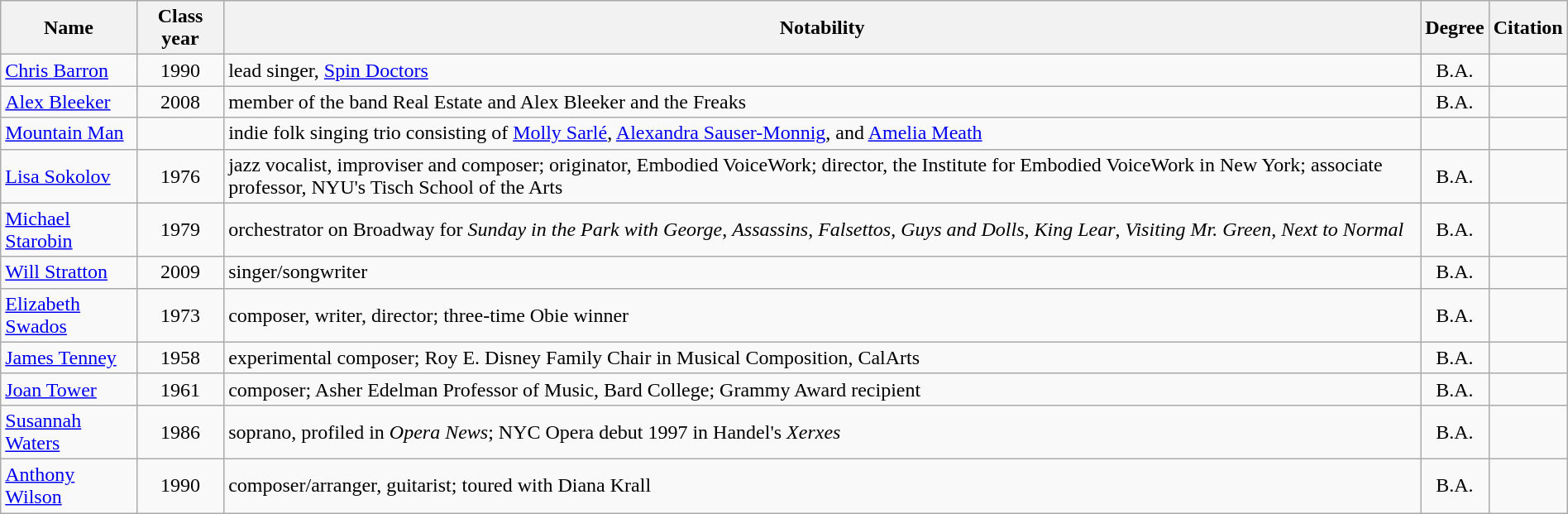<table class="wikitable sortable" style="width:100%">
<tr>
<th>Name</th>
<th>Class year</th>
<th>Notability</th>
<th>Degree</th>
<th>Citation</th>
</tr>
<tr>
<td><a href='#'>Chris Barron</a></td>
<td style="text-align:center;">1990</td>
<td>lead singer, <a href='#'>Spin Doctors</a></td>
<td style="text-align:center;">B.A.</td>
<td></td>
</tr>
<tr>
<td><a href='#'>Alex Bleeker</a></td>
<td style="text-align:center;">2008</td>
<td>member of the band Real Estate and Alex Bleeker and the Freaks</td>
<td style="text-align:center;">B.A.</td>
<td></td>
</tr>
<tr>
<td><a href='#'>Mountain Man</a></td>
<td></td>
<td>indie folk singing trio consisting of <a href='#'>Molly Sarlé</a>, <a href='#'>Alexandra Sauser-Monnig</a>, and <a href='#'>Amelia Meath</a></td>
<td></td>
<td></td>
</tr>
<tr>
<td><a href='#'>Lisa Sokolov</a></td>
<td style="text-align:center;">1976</td>
<td>jazz vocalist, improviser and composer; originator, Embodied VoiceWork; director, the Institute for Embodied VoiceWork in New York; associate professor, NYU's Tisch School of the Arts</td>
<td style="text-align:center;">B.A.</td>
<td></td>
</tr>
<tr>
<td><a href='#'>Michael Starobin</a></td>
<td style="text-align:center;">1979</td>
<td>orchestrator on Broadway for <em>Sunday in the Park with George</em>, <em>Assassins</em>, <em>Falsettos</em>, <em>Guys and Dolls</em>, <em>King Lear</em>, <em>Visiting Mr. Green</em>, <em>Next to Normal</em></td>
<td style="text-align:center;">B.A.</td>
<td></td>
</tr>
<tr>
<td><a href='#'>Will Stratton</a></td>
<td style="text-align:center;">2009</td>
<td>singer/songwriter</td>
<td style="text-align:center;">B.A.</td>
<td></td>
</tr>
<tr>
<td><a href='#'>Elizabeth Swados</a></td>
<td style="text-align:center;">1973</td>
<td>composer, writer, director; three-time Obie winner</td>
<td style="text-align:center;">B.A.</td>
<td></td>
</tr>
<tr>
<td><a href='#'>James Tenney</a></td>
<td style="text-align:center;">1958</td>
<td>experimental composer; Roy E. Disney Family Chair in Musical Composition, CalArts</td>
<td style="text-align:center;">B.A.</td>
<td></td>
</tr>
<tr>
<td><a href='#'>Joan Tower</a></td>
<td style="text-align:center;">1961</td>
<td>composer; Asher Edelman Professor of Music, Bard College; Grammy Award recipient</td>
<td style="text-align:center;">B.A.</td>
<td></td>
</tr>
<tr>
<td><a href='#'>Susannah Waters</a></td>
<td style="text-align:center;">1986</td>
<td>soprano, profiled in <em>Opera News</em>; NYC Opera debut 1997 in Handel's <em>Xerxes</em></td>
<td style="text-align:center;">B.A.</td>
<td></td>
</tr>
<tr>
<td><a href='#'>Anthony Wilson</a></td>
<td style="text-align:center;">1990</td>
<td>composer/arranger, guitarist; toured with Diana Krall</td>
<td style="text-align:center;">B.A.</td>
<td></td>
</tr>
</table>
